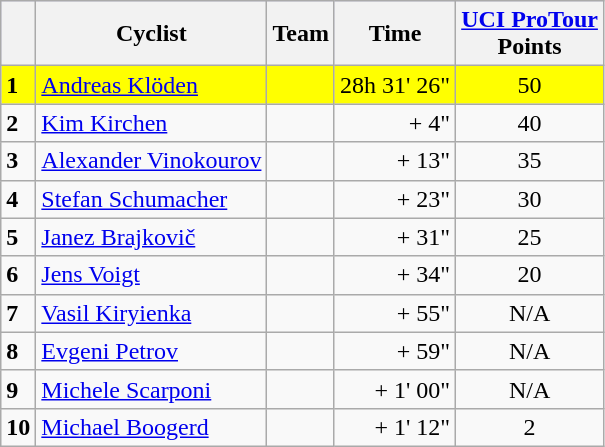<table class="wikitable">
<tr style="background:#ccccff;">
<th></th>
<th>Cyclist</th>
<th>Team</th>
<th>Time</th>
<th><a href='#'>UCI ProTour</a><br>Points</th>
</tr>
<tr style="background:yellow">
<td><strong>1</strong></td>
<td> <a href='#'>Andreas Klöden</a></td>
<td></td>
<td align="right">28h 31' 26"</td>
<td align="center">50</td>
</tr>
<tr>
<td><strong>2</strong></td>
<td> <a href='#'>Kim Kirchen</a></td>
<td></td>
<td align="right">+ 4"</td>
<td align="center">40</td>
</tr>
<tr>
<td><strong>3</strong></td>
<td> <a href='#'>Alexander Vinokourov</a></td>
<td></td>
<td align="right">+ 13"</td>
<td align="center">35</td>
</tr>
<tr>
<td><strong>4</strong></td>
<td> <a href='#'>Stefan Schumacher</a></td>
<td></td>
<td align="right">+ 23"</td>
<td align="center">30</td>
</tr>
<tr>
<td><strong>5</strong></td>
<td> <a href='#'>Janez Brajkovič</a></td>
<td></td>
<td align="right">+ 31"</td>
<td align="center">25</td>
</tr>
<tr>
<td><strong>6</strong></td>
<td> <a href='#'>Jens Voigt</a></td>
<td></td>
<td align="right">+ 34"</td>
<td align="center">20</td>
</tr>
<tr>
<td><strong>7</strong></td>
<td> <a href='#'>Vasil Kiryienka</a></td>
<td></td>
<td align="right">+ 55"</td>
<td align="center">N/A</td>
</tr>
<tr>
<td><strong>8</strong></td>
<td> <a href='#'>Evgeni Petrov</a></td>
<td></td>
<td align="right">+ 59"</td>
<td align="center">N/A</td>
</tr>
<tr>
<td><strong>9</strong></td>
<td> <a href='#'>Michele Scarponi</a></td>
<td></td>
<td align="right">+ 1' 00"</td>
<td align="center">N/A</td>
</tr>
<tr>
<td><strong>10</strong></td>
<td> <a href='#'>Michael Boogerd</a></td>
<td></td>
<td align="right">+ 1' 12"</td>
<td align="center">2</td>
</tr>
</table>
